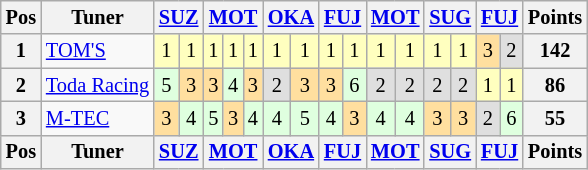<table class="wikitable" style="font-size:85%; text-align:center">
<tr style="background:#f9f9f9" valign="top">
<th valign="middle">Pos</th>
<th valign="middle">Tuner</th>
<th colspan=2><a href='#'>SUZ</a></th>
<th colspan=3><a href='#'>MOT</a></th>
<th colspan=2><a href='#'>OKA</a></th>
<th colspan=2><a href='#'>FUJ</a></th>
<th colspan=2><a href='#'>MOT</a></th>
<th colspan=2><a href='#'>SUG</a></th>
<th colspan=2><a href='#'>FUJ</a></th>
<th valign="middle">Points</th>
</tr>
<tr>
<th>1</th>
<td align="left"><a href='#'>TOM'S</a></td>
<td style="background:#FFFFBF;">1</td>
<td style="background:#FFFFBF;">1</td>
<td style="background:#FFFFBF;">1</td>
<td style="background:#FFFFBF;">1</td>
<td style="background:#FFFFBF;">1</td>
<td style="background:#FFFFBF;">1</td>
<td style="background:#FFFFBF;">1</td>
<td style="background:#FFFFBF;">1</td>
<td style="background:#FFFFBF;">1</td>
<td style="background:#FFFFBF;">1</td>
<td style="background:#FFFFBF;">1</td>
<td style="background:#FFFFBF;">1</td>
<td style="background:#FFFFBF;">1</td>
<td style="background:#FFDF9F;">3</td>
<td style="background:#DFDFDF;">2</td>
<th>142</th>
</tr>
<tr>
<th>2</th>
<td align="left"><a href='#'>Toda Racing</a></td>
<td style="background:#DFFFDF;">5</td>
<td style="background:#FFDF9F;">3</td>
<td style="background:#FFDF9F;">3</td>
<td style="background:#DFFFDF;">4</td>
<td style="background:#FFDF9F;">3</td>
<td style="background:#DFDFDF;">2</td>
<td style="background:#FFDF9F;">3</td>
<td style="background:#FFDF9F;">3</td>
<td style="background:#DFFFDF;">6</td>
<td style="background:#DFDFDF;">2</td>
<td style="background:#DFDFDF;">2</td>
<td style="background:#DFDFDF;">2</td>
<td style="background:#DFDFDF;">2</td>
<td style="background:#FFFFBF;">1</td>
<td style="background:#FFFFBF;">1</td>
<th>86</th>
</tr>
<tr>
<th>3</th>
<td align="left"><a href='#'>M-TEC</a></td>
<td style="background:#FFDF9F;">3</td>
<td style="background:#DFFFDF;">4</td>
<td style="background:#DFFFDF;">5</td>
<td style="background:#FFDF9F;">3</td>
<td style="background:#DFFFDF;">4</td>
<td style="background:#DFFFDF;">4</td>
<td style="background:#DFFFDF;">5</td>
<td style="background:#DFFFDF;">4</td>
<td style="background:#FFDF9F;">3</td>
<td style="background:#DFFFDF;">4</td>
<td style="background:#DFFFDF;">4</td>
<td style="background:#FFDF9F;">3</td>
<td style="background:#FFDF9F;">3</td>
<td style="background:#DFDFDF;">2</td>
<td style="background:#DFFFDF;">6</td>
<th>55</th>
</tr>
<tr>
<th valign="middle">Pos</th>
<th valign="middle">Tuner</th>
<th colspan=2><a href='#'>SUZ</a></th>
<th colspan=3><a href='#'>MOT</a></th>
<th colspan=2><a href='#'>OKA</a></th>
<th colspan=2><a href='#'>FUJ</a></th>
<th colspan=2><a href='#'>MOT</a></th>
<th colspan=2><a href='#'>SUG</a></th>
<th colspan=2><a href='#'>FUJ</a></th>
<th valign="middle">Points</th>
</tr>
</table>
